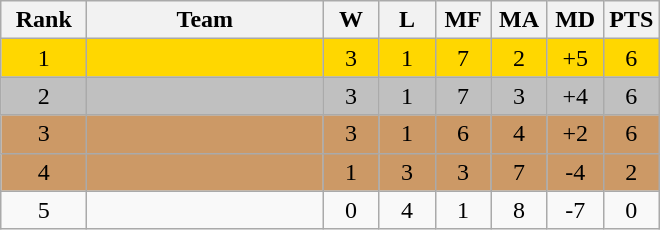<table class="wikitable" style="text-align:center">
<tr>
<th width=50>Rank</th>
<th width=150>Team</th>
<th width=30>W</th>
<th width=30>L</th>
<th width=30>MF</th>
<th width=30>MA</th>
<th width=30>MD</th>
<th width=30>PTS</th>
</tr>
<tr bgcolor=gold>
<td>1</td>
<td style="text-align:left;"></td>
<td>3</td>
<td>1</td>
<td>7</td>
<td>2</td>
<td>+5</td>
<td>6</td>
</tr>
<tr bgcolor=silver>
<td>2</td>
<td style="text-align:left;"></td>
<td>3</td>
<td>1</td>
<td>7</td>
<td>3</td>
<td>+4</td>
<td>6</td>
</tr>
<tr bgcolor=#cc9966>
<td>3</td>
<td style="text-align:left;"></td>
<td>3</td>
<td>1</td>
<td>6</td>
<td>4</td>
<td>+2</td>
<td>6</td>
</tr>
<tr bgcolor=#cc9966>
<td>4</td>
<td style="text-align:left;"></td>
<td>1</td>
<td>3</td>
<td>3</td>
<td>7</td>
<td>-4</td>
<td>2</td>
</tr>
<tr>
<td>5</td>
<td style="text-align:left;"></td>
<td>0</td>
<td>4</td>
<td>1</td>
<td>8</td>
<td>-7</td>
<td>0</td>
</tr>
</table>
